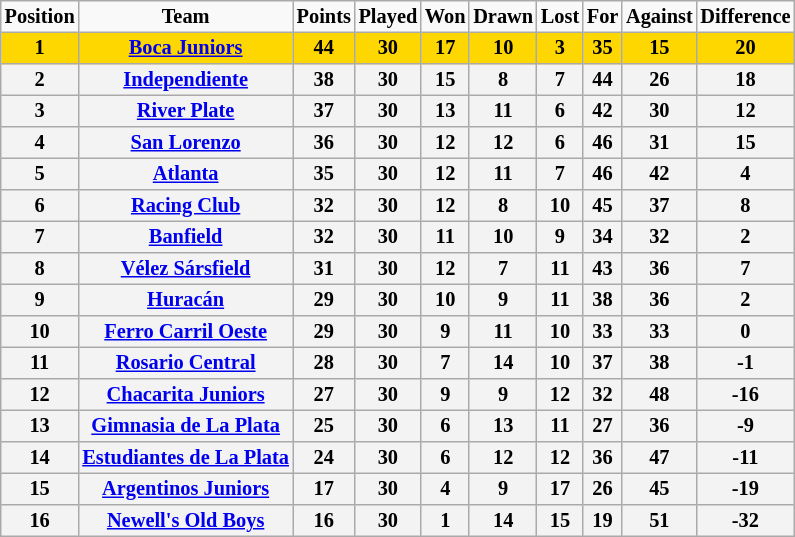<table border="2" cellpadding="2" cellspacing="0" style="margin: 0; background: #f9f9f9; border: 1px #aaa solid; border-collapse: collapse; font-size: 85%;">
<tr>
<th>Position</th>
<th>Team</th>
<th>Points</th>
<th>Played</th>
<th>Won</th>
<th>Drawn</th>
<th>Lost</th>
<th>For</th>
<th>Against</th>
<th>Difference</th>
</tr>
<tr>
<th bgcolor="gold">1</th>
<th bgcolor="gold"><a href='#'>Boca Juniors</a></th>
<th bgcolor="gold">44</th>
<th bgcolor="gold">30</th>
<th bgcolor="gold">17</th>
<th bgcolor="gold">10</th>
<th bgcolor="gold">3</th>
<th bgcolor="gold">35</th>
<th bgcolor="gold">15</th>
<th bgcolor="gold">20</th>
</tr>
<tr>
<th bgcolor="F3F3F3">2</th>
<th bgcolor="F3F3F3"><a href='#'>Independiente</a></th>
<th bgcolor="F3F3F3">38</th>
<th bgcolor="F3F3F3">30</th>
<th bgcolor="F3F3F3">15</th>
<th bgcolor="F3F3F3">8</th>
<th bgcolor="F3F3F3">7</th>
<th bgcolor="F3F3F3">44</th>
<th bgcolor="F3F3F3">26</th>
<th bgcolor="F3F3F3">18</th>
</tr>
<tr>
<th bgcolor="F3F3F3">3</th>
<th bgcolor="F3F3F3"><a href='#'>River Plate</a></th>
<th bgcolor="F3F3F3">37</th>
<th bgcolor="F3F3F3">30</th>
<th bgcolor="F3F3F3">13</th>
<th bgcolor="F3F3F3">11</th>
<th bgcolor="F3F3F3">6</th>
<th bgcolor="F3F3F3">42</th>
<th bgcolor="F3F3F3">30</th>
<th bgcolor="F3F3F3">12</th>
</tr>
<tr>
<th bgcolor="F3F3F3">4</th>
<th bgcolor="F3F3F3"><a href='#'>San Lorenzo</a></th>
<th bgcolor="F3F3F3">36</th>
<th bgcolor="F3F3F3">30</th>
<th bgcolor="F3F3F3">12</th>
<th bgcolor="F3F3F3">12</th>
<th bgcolor="F3F3F3">6</th>
<th bgcolor="F3F3F3">46</th>
<th bgcolor="F3F3F3">31</th>
<th bgcolor="F3F3F3">15</th>
</tr>
<tr>
<th bgcolor="F3F3F3">5</th>
<th bgcolor="F3F3F3"><a href='#'>Atlanta</a></th>
<th bgcolor="F3F3F3">35</th>
<th bgcolor="F3F3F3">30</th>
<th bgcolor="F3F3F3">12</th>
<th bgcolor="F3F3F3">11</th>
<th bgcolor="F3F3F3">7</th>
<th bgcolor="F3F3F3">46</th>
<th bgcolor="F3F3F3">42</th>
<th bgcolor="F3F3F3">4</th>
</tr>
<tr>
<th bgcolor="F3F3F3">6</th>
<th bgcolor="F3F3F3"><a href='#'>Racing Club</a></th>
<th bgcolor="F3F3F3">32</th>
<th bgcolor="F3F3F3">30</th>
<th bgcolor="F3F3F3">12</th>
<th bgcolor="F3F3F3">8</th>
<th bgcolor="F3F3F3">10</th>
<th bgcolor="F3F3F3">45</th>
<th bgcolor="F3F3F3">37</th>
<th bgcolor="F3F3F3">8</th>
</tr>
<tr>
<th bgcolor="F3F3F3">7</th>
<th bgcolor="F3F3F3"><a href='#'>Banfield</a></th>
<th bgcolor="F3F3F3">32</th>
<th bgcolor="F3F3F3">30</th>
<th bgcolor="F3F3F3">11</th>
<th bgcolor="F3F3F3">10</th>
<th bgcolor="F3F3F3">9</th>
<th bgcolor="F3F3F3">34</th>
<th bgcolor="F3F3F3">32</th>
<th bgcolor="F3F3F3">2</th>
</tr>
<tr>
<th bgcolor="F3F3F3">8</th>
<th bgcolor="F3F3F3"><a href='#'>Vélez Sársfield</a></th>
<th bgcolor="F3F3F3">31</th>
<th bgcolor="F3F3F3">30</th>
<th bgcolor="F3F3F3">12</th>
<th bgcolor="F3F3F3">7</th>
<th bgcolor="F3F3F3">11</th>
<th bgcolor="F3F3F3">43</th>
<th bgcolor="F3F3F3">36</th>
<th bgcolor="F3F3F3">7</th>
</tr>
<tr>
<th bgcolor="F3F3F3">9</th>
<th bgcolor="F3F3F3"><a href='#'>Huracán</a></th>
<th bgcolor="F3F3F3">29</th>
<th bgcolor="F3F3F3">30</th>
<th bgcolor="F3F3F3">10</th>
<th bgcolor="F3F3F3">9</th>
<th bgcolor="F3F3F3">11</th>
<th bgcolor="F3F3F3">38</th>
<th bgcolor="F3F3F3">36</th>
<th bgcolor="F3F3F3">2</th>
</tr>
<tr>
<th bgcolor="F3F3F3">10</th>
<th bgcolor="F3F3F3"><a href='#'>Ferro Carril Oeste</a></th>
<th bgcolor="F3F3F3">29</th>
<th bgcolor="F3F3F3">30</th>
<th bgcolor="F3F3F3">9</th>
<th bgcolor="F3F3F3">11</th>
<th bgcolor="F3F3F3">10</th>
<th bgcolor="F3F3F3">33</th>
<th bgcolor="F3F3F3">33</th>
<th bgcolor="F3F3F3">0</th>
</tr>
<tr>
<th bgcolor="F3F3F3">11</th>
<th bgcolor="F3F3F3"><a href='#'>Rosario Central</a></th>
<th bgcolor="F3F3F3">28</th>
<th bgcolor="F3F3F3">30</th>
<th bgcolor="F3F3F3">7</th>
<th bgcolor="F3F3F3">14</th>
<th bgcolor="F3F3F3">10</th>
<th bgcolor="F3F3F3">37</th>
<th bgcolor="F3F3F3">38</th>
<th bgcolor="F3F3F3">-1</th>
</tr>
<tr>
<th bgcolor="F3F3F3">12</th>
<th bgcolor="F3F3F3"><a href='#'>Chacarita Juniors</a></th>
<th bgcolor="F3F3F3">27</th>
<th bgcolor="F3F3F3">30</th>
<th bgcolor="F3F3F3">9</th>
<th bgcolor="F3F3F3">9</th>
<th bgcolor="F3F3F3">12</th>
<th bgcolor="F3F3F3">32</th>
<th bgcolor="F3F3F3">48</th>
<th bgcolor="F3F3F3">-16</th>
</tr>
<tr>
<th bgcolor="F3F3F3">13</th>
<th bgcolor="F3F3F3"><a href='#'>Gimnasia de La Plata</a></th>
<th bgcolor="F3F3F3">25</th>
<th bgcolor="F3F3F3">30</th>
<th bgcolor="F3F3F3">6</th>
<th bgcolor="F3F3F3">13</th>
<th bgcolor="F3F3F3">11</th>
<th bgcolor="F3F3F3">27</th>
<th bgcolor="F3F3F3">36</th>
<th bgcolor="F3F3F3">-9</th>
</tr>
<tr>
<th bgcolor="F3F3F3">14</th>
<th bgcolor="F3F3F3"><a href='#'>Estudiantes de La Plata</a></th>
<th bgcolor="F3F3F3">24</th>
<th bgcolor="F3F3F3">30</th>
<th bgcolor="F3F3F3">6</th>
<th bgcolor="F3F3F3">12</th>
<th bgcolor="F3F3F3">12</th>
<th bgcolor="F3F3F3">36</th>
<th bgcolor="F3F3F3">47</th>
<th bgcolor="F3F3F3">-11</th>
</tr>
<tr>
<th bgcolor="F3F3F3">15</th>
<th bgcolor="F3F3F3"><a href='#'>Argentinos Juniors</a></th>
<th bgcolor="F3F3F3">17</th>
<th bgcolor="F3F3F3">30</th>
<th bgcolor="F3F3F3">4</th>
<th bgcolor="F3F3F3">9</th>
<th bgcolor="F3F3F3">17</th>
<th bgcolor="F3F3F3">26</th>
<th bgcolor="F3F3F3">45</th>
<th bgcolor="F3F3F3">-19</th>
</tr>
<tr>
<th bgcolor="F3F3F3">16</th>
<th bgcolor="F3F3F3"><a href='#'>Newell's Old Boys</a></th>
<th bgcolor="F3F3F3">16</th>
<th bgcolor="F3F3F3">30</th>
<th bgcolor="F3F3F3">1</th>
<th bgcolor="F3F3F3">14</th>
<th bgcolor="F3F3F3">15</th>
<th bgcolor="F3F3F3">19</th>
<th bgcolor="F3F3F3">51</th>
<th bgcolor="F3F3F3">-32</th>
</tr>
</table>
